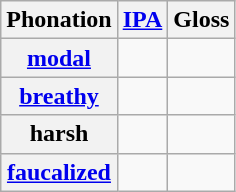<table class=wikitable style="text-align:center">
<tr>
<th>Phonation</th>
<th><a href='#'>IPA</a></th>
<th>Gloss</th>
</tr>
<tr align=center>
<th><a href='#'>modal</a></th>
<td></td>
<td></td>
</tr>
<tr align=center>
<th><a href='#'>breathy</a></th>
<td></td>
<td></td>
</tr>
<tr align=center>
<th>harsh</th>
<td></td>
<td></td>
</tr>
<tr align=center>
<th><a href='#'>faucalized</a></th>
<td></td>
<td></td>
</tr>
</table>
